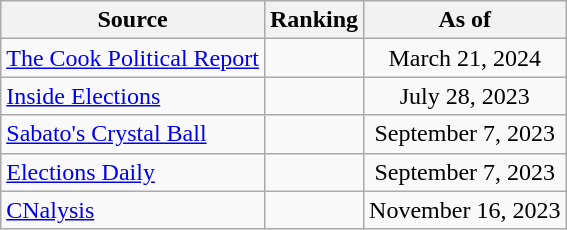<table class="wikitable" style="text-align:center">
<tr>
<th>Source</th>
<th>Ranking</th>
<th>As of</th>
</tr>
<tr>
<td style="text-align:left"><a href='#'>The Cook Political Report</a></td>
<td></td>
<td>March 21, 2024</td>
</tr>
<tr>
<td style="text-align:left"><a href='#'>Inside Elections</a></td>
<td></td>
<td>July 28, 2023</td>
</tr>
<tr>
<td style="text-align:left"><a href='#'>Sabato's Crystal Ball</a></td>
<td></td>
<td>September 7, 2023</td>
</tr>
<tr>
<td style="text-align:left"><a href='#'>Elections Daily</a></td>
<td></td>
<td>September 7, 2023</td>
</tr>
<tr>
<td style="text-align:left"><a href='#'>CNalysis</a></td>
<td></td>
<td>November 16, 2023</td>
</tr>
</table>
